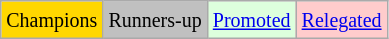<table class="wikitable">
<tr>
<td bgcolor=gold><small>Champions</small></td>
<td bgcolor=silver><small>Runners-up</small></td>
<td bgcolor="#DDFFDD"><small><a href='#'>Promoted</a></small></td>
<td bgcolor="#FFCCCC"><small><a href='#'>Relegated</a></small></td>
</tr>
</table>
